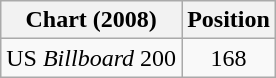<table class="wikitable">
<tr>
<th>Chart (2008)</th>
<th>Position</th>
</tr>
<tr>
<td>US <em>Billboard</em> 200</td>
<td style="text-align:center;">168</td>
</tr>
</table>
